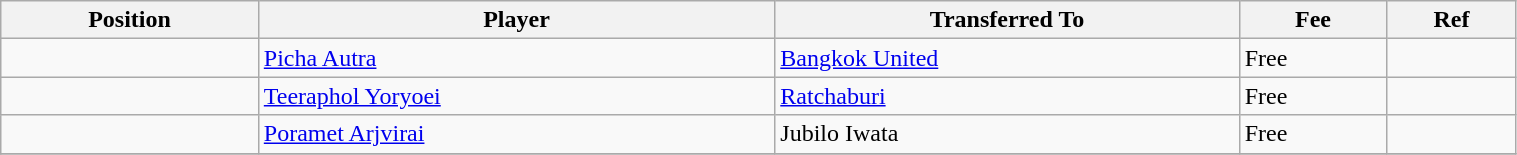<table class="wikitable sortable" style="width:80%; text-align:center; font-size:100%; text-align:left;">
<tr>
<th>Position</th>
<th>Player</th>
<th>Transferred To</th>
<th>Fee</th>
<th>Ref</th>
</tr>
<tr>
<td></td>
<td> <a href='#'>Picha Autra</a></td>
<td> <a href='#'>Bangkok United</a></td>
<td>Free</td>
<td></td>
</tr>
<tr>
<td></td>
<td> <a href='#'>Teeraphol Yoryoei</a></td>
<td> <a href='#'>Ratchaburi</a></td>
<td>Free</td>
<td></td>
</tr>
<tr>
<td></td>
<td> <a href='#'>Poramet Arjvirai</a></td>
<td> Jubilo Iwata</td>
<td>Free</td>
<td></td>
</tr>
<tr>
</tr>
</table>
